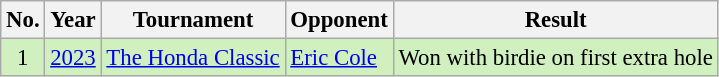<table class="wikitable" style="font-size:95%;">
<tr>
<th>No.</th>
<th>Year</th>
<th>Tournament</th>
<th>Opponent</th>
<th>Result</th>
</tr>
<tr style="background:#D0F0C0;">
<td align=center>1</td>
<td><a href='#'>2023</a></td>
<td><a href='#'>The Honda Classic</a></td>
<td> <a href='#'>Eric Cole</a></td>
<td>Won with birdie on first extra hole</td>
</tr>
</table>
